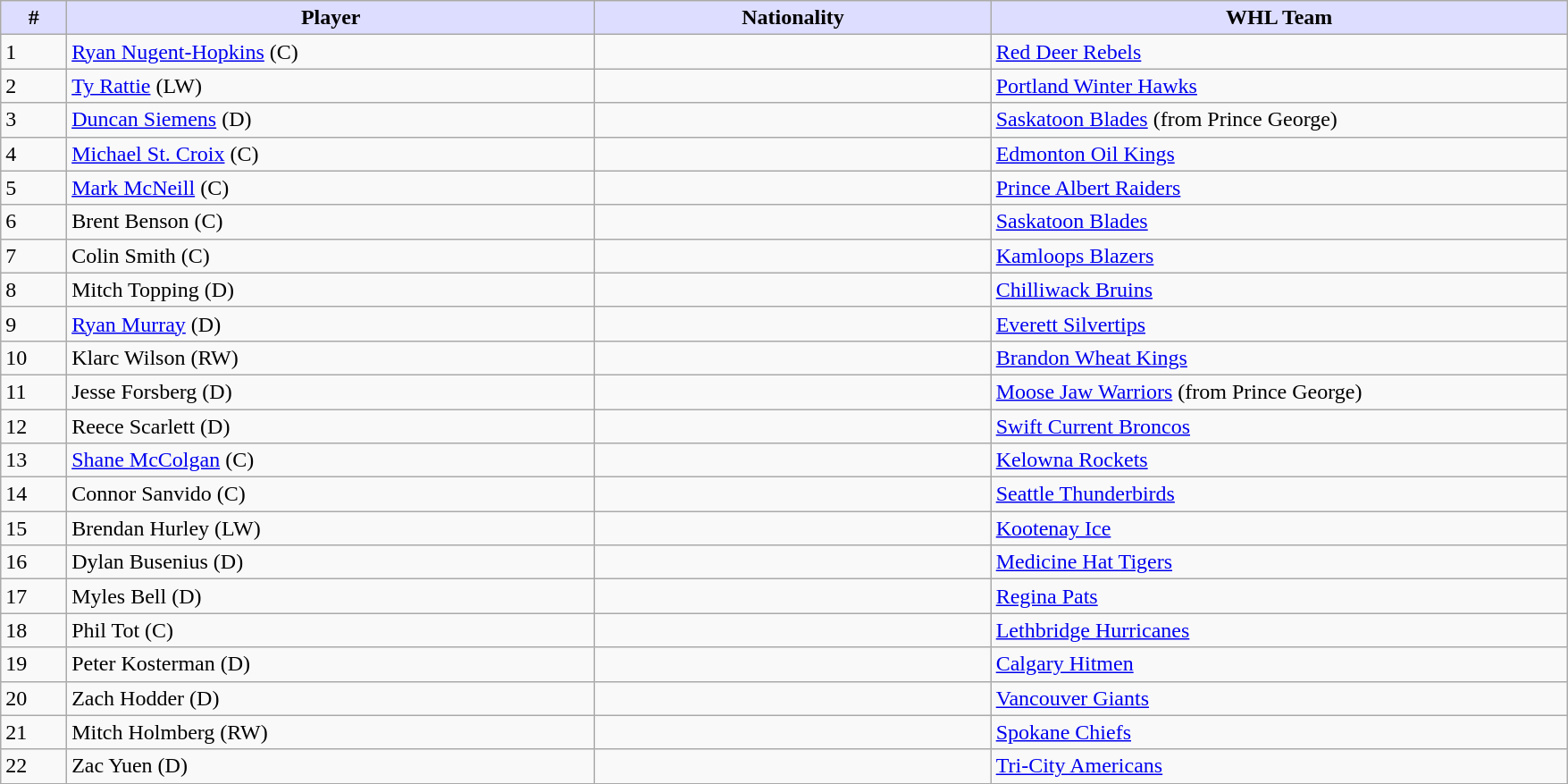<table class="wikitable">
<tr>
<th style="background:#ddf; width:2.75%;">#</th>
<th style="background:#ddf; width:22.0%;">Player</th>
<th style="background:#ddf; width:16.5%;">Nationality</th>
<th style="background:#ddf; width:24.0%;">WHL Team</th>
</tr>
<tr>
<td>1</td>
<td><a href='#'>Ryan Nugent-Hopkins</a> (C)</td>
<td></td>
<td><a href='#'>Red Deer Rebels</a></td>
</tr>
<tr>
<td>2</td>
<td><a href='#'>Ty Rattie</a> (LW)</td>
<td></td>
<td><a href='#'>Portland Winter Hawks</a></td>
</tr>
<tr>
<td>3</td>
<td><a href='#'>Duncan Siemens</a> (D)</td>
<td></td>
<td><a href='#'>Saskatoon Blades</a> (from Prince George)</td>
</tr>
<tr>
<td>4</td>
<td><a href='#'>Michael St. Croix</a> (C)</td>
<td></td>
<td><a href='#'>Edmonton Oil Kings</a></td>
</tr>
<tr>
<td>5</td>
<td><a href='#'>Mark McNeill</a> (C)</td>
<td></td>
<td><a href='#'>Prince Albert Raiders</a></td>
</tr>
<tr>
<td>6</td>
<td>Brent Benson (C)</td>
<td></td>
<td><a href='#'>Saskatoon Blades</a></td>
</tr>
<tr>
<td>7</td>
<td>Colin Smith (C)</td>
<td></td>
<td><a href='#'>Kamloops Blazers</a></td>
</tr>
<tr>
<td>8</td>
<td>Mitch Topping (D)</td>
<td></td>
<td><a href='#'>Chilliwack Bruins</a></td>
</tr>
<tr>
<td>9</td>
<td><a href='#'>Ryan Murray</a> (D)</td>
<td></td>
<td><a href='#'>Everett Silvertips</a></td>
</tr>
<tr>
<td>10</td>
<td>Klarc Wilson (RW)</td>
<td></td>
<td><a href='#'>Brandon Wheat Kings</a></td>
</tr>
<tr>
<td>11</td>
<td>Jesse Forsberg (D)</td>
<td></td>
<td><a href='#'>Moose Jaw Warriors</a> (from Prince George)</td>
</tr>
<tr>
<td>12</td>
<td>Reece Scarlett (D)</td>
<td></td>
<td><a href='#'>Swift Current Broncos</a></td>
</tr>
<tr>
<td>13</td>
<td><a href='#'>Shane McColgan</a> (C)</td>
<td></td>
<td><a href='#'>Kelowna Rockets</a></td>
</tr>
<tr>
<td>14</td>
<td>Connor Sanvido (C)</td>
<td></td>
<td><a href='#'>Seattle Thunderbirds</a></td>
</tr>
<tr>
<td>15</td>
<td>Brendan Hurley (LW)</td>
<td></td>
<td><a href='#'>Kootenay Ice</a></td>
</tr>
<tr>
<td>16</td>
<td>Dylan Busenius (D)</td>
<td></td>
<td><a href='#'>Medicine Hat Tigers</a></td>
</tr>
<tr>
<td>17</td>
<td>Myles Bell (D)</td>
<td></td>
<td><a href='#'>Regina Pats</a></td>
</tr>
<tr>
<td>18</td>
<td>Phil Tot (C)</td>
<td></td>
<td><a href='#'>Lethbridge Hurricanes</a></td>
</tr>
<tr>
<td>19</td>
<td>Peter Kosterman (D)</td>
<td></td>
<td><a href='#'>Calgary Hitmen</a></td>
</tr>
<tr>
<td>20</td>
<td>Zach Hodder (D)</td>
<td></td>
<td><a href='#'>Vancouver Giants</a></td>
</tr>
<tr>
<td>21</td>
<td>Mitch Holmberg (RW)</td>
<td></td>
<td><a href='#'>Spokane Chiefs</a></td>
</tr>
<tr>
<td>22</td>
<td>Zac Yuen (D)</td>
<td></td>
<td><a href='#'>Tri-City Americans</a></td>
</tr>
</table>
